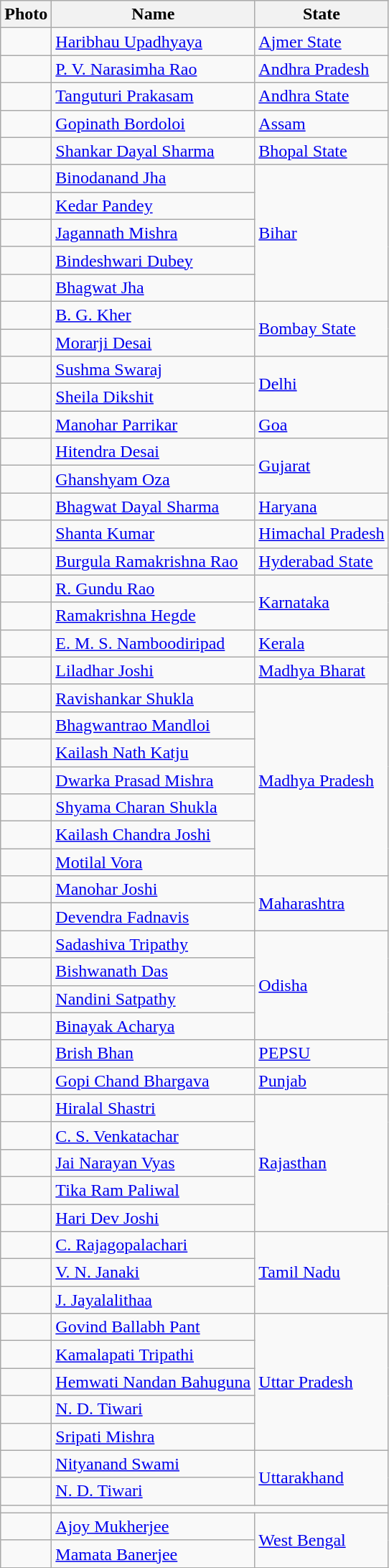<table class="wikitable plainlinks" border=1 cellspacing=0 cellpadding=4>
<tr>
<th>Photo</th>
<th>Name</th>
<th>State</th>
</tr>
<tr>
<td></td>
<td><a href='#'>Haribhau Upadhyaya</a></td>
<td><a href='#'>Ajmer State</a></td>
</tr>
<tr>
<td></td>
<td><a href='#'>P. V. Narasimha Rao</a></td>
<td><a href='#'>Andhra Pradesh</a></td>
</tr>
<tr>
<td></td>
<td><a href='#'>Tanguturi Prakasam</a></td>
<td><a href='#'>Andhra State</a></td>
</tr>
<tr>
<td></td>
<td><a href='#'>Gopinath Bordoloi</a></td>
<td><a href='#'>Assam</a></td>
</tr>
<tr>
<td></td>
<td><a href='#'>Shankar Dayal Sharma</a></td>
<td><a href='#'>Bhopal State</a></td>
</tr>
<tr>
<td></td>
<td><a href='#'>Binodanand Jha</a></td>
<td rowspan="5"><a href='#'>Bihar</a></td>
</tr>
<tr>
<td></td>
<td><a href='#'>Kedar Pandey</a></td>
</tr>
<tr>
<td></td>
<td><a href='#'>Jagannath Mishra</a></td>
</tr>
<tr>
<td></td>
<td><a href='#'>Bindeshwari Dubey</a></td>
</tr>
<tr>
<td></td>
<td><a href='#'>Bhagwat Jha</a></td>
</tr>
<tr>
<td></td>
<td><a href='#'>B. G. Kher</a></td>
<td rowspan="2"><a href='#'>Bombay State</a></td>
</tr>
<tr>
<td></td>
<td><a href='#'>Morarji Desai</a></td>
</tr>
<tr>
<td></td>
<td><a href='#'>Sushma Swaraj</a></td>
<td rowspan="2"><a href='#'>Delhi</a></td>
</tr>
<tr>
<td></td>
<td><a href='#'>Sheila Dikshit</a></td>
</tr>
<tr>
<td></td>
<td><a href='#'>Manohar Parrikar</a></td>
<td><a href='#'>Goa</a></td>
</tr>
<tr>
<td></td>
<td><a href='#'>Hitendra Desai</a></td>
<td rowspan="2"><a href='#'>Gujarat</a></td>
</tr>
<tr>
<td></td>
<td><a href='#'>Ghanshyam Oza</a></td>
</tr>
<tr>
<td></td>
<td><a href='#'>Bhagwat Dayal Sharma</a></td>
<td><a href='#'>Haryana</a></td>
</tr>
<tr>
<td></td>
<td><a href='#'>Shanta Kumar</a></td>
<td><a href='#'>Himachal Pradesh</a></td>
</tr>
<tr>
<td></td>
<td><a href='#'>Burgula Ramakrishna Rao</a></td>
<td><a href='#'>Hyderabad State</a></td>
</tr>
<tr>
<td></td>
<td><a href='#'>R. Gundu Rao</a></td>
<td rowspan="2"><a href='#'>Karnataka</a></td>
</tr>
<tr>
<td></td>
<td><a href='#'>Ramakrishna Hegde</a></td>
</tr>
<tr>
<td></td>
<td><a href='#'>E. M. S. Namboodiripad</a></td>
<td><a href='#'>Kerala</a></td>
</tr>
<tr>
<td></td>
<td><a href='#'>Liladhar Joshi</a></td>
<td><a href='#'>Madhya Bharat</a></td>
</tr>
<tr>
<td></td>
<td><a href='#'>Ravishankar Shukla</a></td>
<td rowspan="7"><a href='#'>Madhya Pradesh</a></td>
</tr>
<tr>
<td></td>
<td><a href='#'>Bhagwantrao Mandloi</a></td>
</tr>
<tr>
<td></td>
<td><a href='#'>Kailash Nath Katju</a></td>
</tr>
<tr>
<td></td>
<td><a href='#'>Dwarka Prasad Mishra</a></td>
</tr>
<tr>
<td></td>
<td><a href='#'>Shyama Charan Shukla</a></td>
</tr>
<tr>
<td></td>
<td><a href='#'>Kailash Chandra Joshi</a></td>
</tr>
<tr>
<td></td>
<td><a href='#'>Motilal Vora</a></td>
</tr>
<tr>
<td></td>
<td><a href='#'>Manohar Joshi</a></td>
<td rowspan="2"><a href='#'>Maharashtra</a></td>
</tr>
<tr>
<td></td>
<td><a href='#'>Devendra Fadnavis</a></td>
</tr>
<tr>
<td></td>
<td><a href='#'>Sadashiva Tripathy</a></td>
<td rowspan="4"><a href='#'>Odisha</a></td>
</tr>
<tr>
<td></td>
<td><a href='#'>Bishwanath Das</a></td>
</tr>
<tr>
<td></td>
<td><a href='#'>Nandini Satpathy</a></td>
</tr>
<tr>
<td></td>
<td><a href='#'>Binayak Acharya</a></td>
</tr>
<tr>
<td></td>
<td><a href='#'>Brish Bhan</a></td>
<td><a href='#'>PEPSU</a></td>
</tr>
<tr>
<td></td>
<td><a href='#'>Gopi Chand Bhargava</a></td>
<td><a href='#'>Punjab</a></td>
</tr>
<tr>
<td></td>
<td><a href='#'>Hiralal Shastri</a></td>
<td rowspan="5"><a href='#'>Rajasthan</a></td>
</tr>
<tr>
<td></td>
<td><a href='#'>C. S. Venkatachar</a></td>
</tr>
<tr>
<td></td>
<td><a href='#'>Jai Narayan Vyas</a></td>
</tr>
<tr>
<td></td>
<td><a href='#'>Tika Ram Paliwal</a></td>
</tr>
<tr>
<td></td>
<td><a href='#'>Hari Dev Joshi</a></td>
</tr>
<tr>
<td></td>
<td><a href='#'>C. Rajagopalachari</a></td>
<td rowspan="3"><a href='#'>Tamil Nadu</a></td>
</tr>
<tr>
<td></td>
<td><a href='#'>V. N. Janaki</a></td>
</tr>
<tr>
<td></td>
<td><a href='#'>J. Jayalalithaa</a></td>
</tr>
<tr>
<td></td>
<td><a href='#'>Govind Ballabh Pant</a></td>
<td rowspan="5"><a href='#'>Uttar Pradesh</a></td>
</tr>
<tr>
<td></td>
<td><a href='#'>Kamalapati Tripathi</a></td>
</tr>
<tr>
<td></td>
<td><a href='#'>Hemwati Nandan Bahuguna</a></td>
</tr>
<tr>
<td></td>
<td><a href='#'>N. D. Tiwari</a></td>
</tr>
<tr>
<td></td>
<td><a href='#'>Sripati Mishra</a></td>
</tr>
<tr>
<td></td>
<td><a href='#'>Nityanand Swami</a></td>
<td rowspan="2"><a href='#'>Uttarakhand</a></td>
</tr>
<tr>
<td></td>
<td><a href='#'>N. D. Tiwari</a></td>
</tr>
<tr>
<td></td>
</tr>
<tr>
<td></td>
<td><a href='#'>Ajoy Mukherjee</a></td>
<td rowspan="2"><a href='#'>West Bengal</a></td>
</tr>
<tr>
<td></td>
<td><a href='#'>Mamata Banerjee</a></td>
</tr>
</table>
